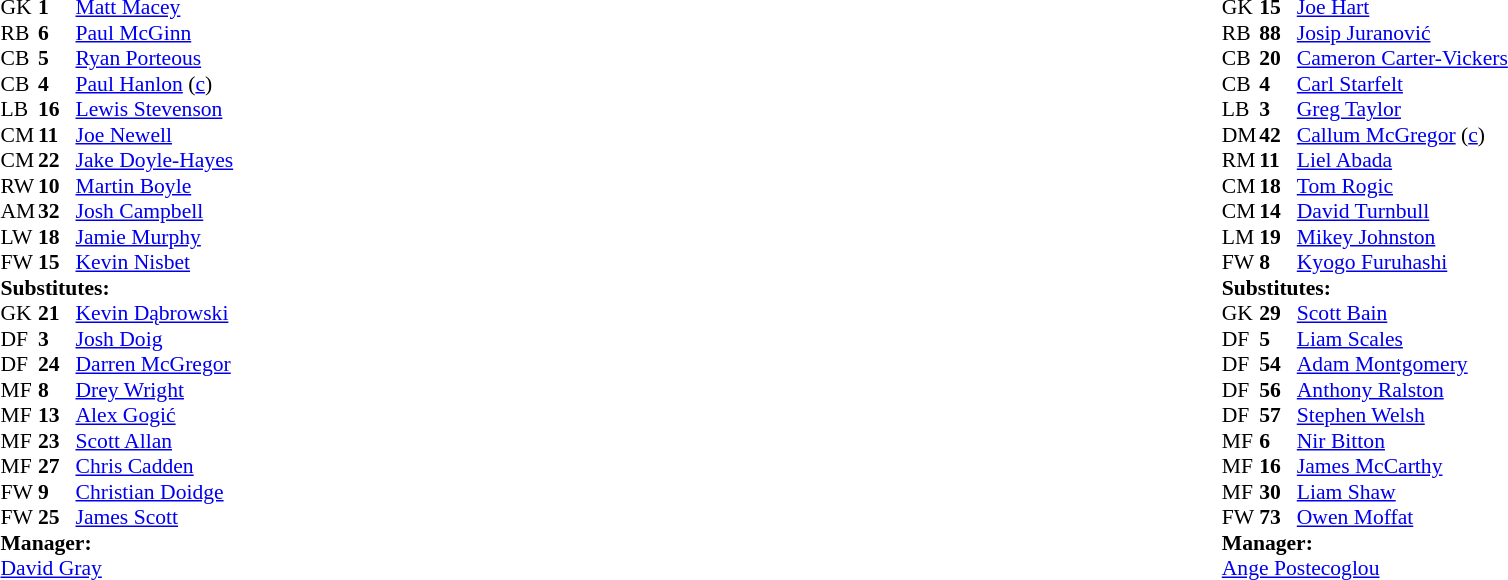<table style="width:100%;">
<tr>
<td style="vertical-align:top; width:40%;"><br><table style="font-size: 90%" cellspacing="0" cellpadding="0">
<tr>
<th width="25"></th>
<th width="25"></th>
</tr>
<tr>
<td>GK</td>
<td><strong>1</strong></td>
<td> <a href='#'>Matt Macey</a></td>
</tr>
<tr>
<td>RB</td>
<td><strong>6</strong></td>
<td> <a href='#'>Paul McGinn</a></td>
<td></td>
</tr>
<tr>
<td>CB</td>
<td><strong>5</strong></td>
<td> <a href='#'>Ryan Porteous</a></td>
</tr>
<tr>
<td>CB</td>
<td><strong>4</strong></td>
<td> <a href='#'>Paul Hanlon</a> (<a href='#'>c</a>)</td>
</tr>
<tr>
<td>LB</td>
<td><strong>16</strong></td>
<td> <a href='#'>Lewis Stevenson</a></td>
<td></td>
<td></td>
</tr>
<tr>
<td>CM</td>
<td><strong>11</strong></td>
<td> <a href='#'>Joe Newell</a></td>
</tr>
<tr>
<td>CM</td>
<td><strong>22</strong></td>
<td> <a href='#'>Jake Doyle-Hayes</a></td>
<td></td>
</tr>
<tr>
<td>RW</td>
<td><strong>10</strong></td>
<td> <a href='#'>Martin Boyle</a></td>
</tr>
<tr>
<td>AM</td>
<td><strong>32</strong></td>
<td> <a href='#'>Josh Campbell</a></td>
<td></td>
<td></td>
</tr>
<tr>
<td>LW</td>
<td><strong>18</strong></td>
<td> <a href='#'>Jamie Murphy</a></td>
<td></td>
<td></td>
</tr>
<tr>
<td>FW</td>
<td><strong>15</strong></td>
<td> <a href='#'>Kevin Nisbet</a></td>
<td></td>
</tr>
<tr>
<td colspan=4><strong>Substitutes:</strong></td>
</tr>
<tr>
<td>GK</td>
<td><strong>21</strong></td>
<td> <a href='#'>Kevin Dąbrowski</a></td>
</tr>
<tr>
<td>DF</td>
<td><strong>3</strong></td>
<td> <a href='#'>Josh Doig</a></td>
<td></td>
<td></td>
</tr>
<tr>
<td>DF</td>
<td><strong>24</strong></td>
<td> <a href='#'>Darren McGregor</a></td>
</tr>
<tr>
<td>MF</td>
<td><strong>8</strong></td>
<td> <a href='#'>Drey Wright</a></td>
</tr>
<tr>
<td>MF</td>
<td><strong>13</strong></td>
<td> <a href='#'>Alex Gogić</a></td>
</tr>
<tr>
<td>MF</td>
<td><strong>23</strong></td>
<td> <a href='#'>Scott Allan</a></td>
<td></td>
<td></td>
</tr>
<tr>
<td>MF</td>
<td><strong>27</strong></td>
<td> <a href='#'>Chris Cadden</a></td>
</tr>
<tr>
<td>FW</td>
<td><strong>9</strong></td>
<td> <a href='#'>Christian Doidge</a></td>
<td></td>
<td></td>
</tr>
<tr>
<td>FW</td>
<td><strong>25</strong></td>
<td> <a href='#'>James Scott</a></td>
</tr>
<tr>
<td colspan=4><strong>Manager:</strong></td>
</tr>
<tr>
<td colspan="4"> <a href='#'>David Gray</a></td>
</tr>
</table>
</td>
<td style="vertical-align:top; width:50%;"><br><table style="font-size: 90%;margin:auto;" cellspacing="0" cellpadding="0">
<tr>
<th width="25"></th>
<th width="25"></th>
</tr>
<tr>
<td>GK</td>
<td><strong>15</strong></td>
<td> <a href='#'>Joe Hart</a></td>
</tr>
<tr>
<td>RB</td>
<td><strong>88</strong></td>
<td> <a href='#'>Josip Juranović</a></td>
<td></td>
</tr>
<tr>
<td>CB</td>
<td><strong>20</strong></td>
<td> <a href='#'>Cameron Carter-Vickers</a></td>
</tr>
<tr>
<td>CB</td>
<td><strong>4</strong></td>
<td> <a href='#'>Carl Starfelt</a></td>
</tr>
<tr>
<td>LB</td>
<td><strong>3</strong></td>
<td> <a href='#'>Greg Taylor</a></td>
<td></td>
<td></td>
</tr>
<tr>
<td>DM</td>
<td><strong>42</strong></td>
<td> <a href='#'>Callum McGregor</a> (<a href='#'>c</a>)</td>
</tr>
<tr>
<td>RM</td>
<td><strong>11</strong></td>
<td> <a href='#'>Liel Abada</a></td>
</tr>
<tr>
<td>CM</td>
<td><strong>18</strong></td>
<td> <a href='#'>Tom Rogic</a></td>
</tr>
<tr>
<td>CM</td>
<td><strong>14</strong></td>
<td> <a href='#'>David Turnbull</a></td>
<td></td>
<td></td>
</tr>
<tr>
<td>LM</td>
<td><strong>19</strong></td>
<td> <a href='#'>Mikey Johnston</a></td>
<td></td>
<td></td>
</tr>
<tr>
<td>FW</td>
<td><strong>8</strong></td>
<td> <a href='#'>Kyogo Furuhashi</a></td>
<td></td>
<td></td>
</tr>
<tr>
<td colspan=4><strong>Substitutes:</strong></td>
</tr>
<tr>
<td>GK</td>
<td><strong>29</strong></td>
<td> <a href='#'>Scott Bain</a></td>
</tr>
<tr>
<td>DF</td>
<td><strong>5</strong></td>
<td> <a href='#'>Liam Scales</a></td>
<td></td>
<td></td>
</tr>
<tr>
<td>DF</td>
<td><strong>54</strong></td>
<td> <a href='#'>Adam Montgomery</a></td>
</tr>
<tr>
<td>DF</td>
<td><strong>56</strong></td>
<td> <a href='#'>Anthony Ralston</a></td>
<td></td>
<td></td>
</tr>
<tr>
<td>DF</td>
<td><strong>57</strong></td>
<td> <a href='#'>Stephen Welsh</a></td>
<td></td>
</tr>
<tr>
<td>MF</td>
<td><strong>6</strong></td>
<td> <a href='#'>Nir Bitton</a></td>
<td></td>
<td></td>
</tr>
<tr>
<td>MF</td>
<td><strong>16</strong></td>
<td> <a href='#'>James McCarthy</a></td>
</tr>
<tr>
<td>MF</td>
<td><strong>30</strong></td>
<td> <a href='#'>Liam Shaw</a></td>
</tr>
<tr>
<td>FW</td>
<td><strong>73</strong></td>
<td> <a href='#'>Owen Moffat</a></td>
<td></td>
<td></td>
</tr>
<tr>
<td colspan=4><strong>Manager:</strong></td>
</tr>
<tr>
<td colspan="4"> <a href='#'>Ange Postecoglou</a></td>
</tr>
</table>
</td>
</tr>
</table>
